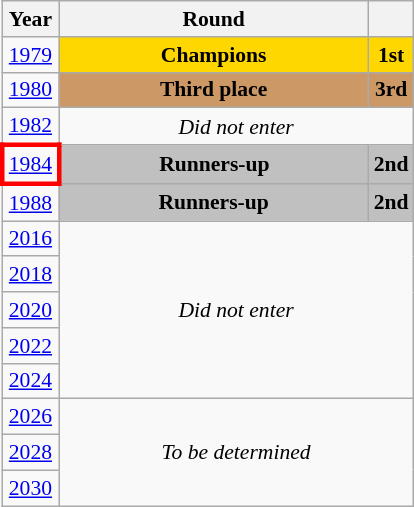<table class="wikitable" style="text-align: center; font-size:90%">
<tr>
<th>Year</th>
<th style="width:200px">Round</th>
<th></th>
</tr>
<tr>
<td><a href='#'>1979</a></td>
<td bgcolor=Gold><strong>Champions</strong></td>
<td bgcolor=Gold><strong>1st</strong></td>
</tr>
<tr>
<td><a href='#'>1980</a></td>
<td bgcolor="cc9966"><strong>Third place</strong></td>
<td bgcolor="cc9966"><strong>3rd</strong></td>
</tr>
<tr>
<td><a href='#'>1982</a></td>
<td colspan="2"><em>Did not enter</em></td>
</tr>
<tr>
<td style="border: 3px solid red"><a href='#'>1984</a></td>
<td bgcolor=Silver><strong>Runners-up</strong></td>
<td bgcolor=Silver><strong>2nd</strong></td>
</tr>
<tr>
<td><a href='#'>1988</a></td>
<td bgcolor=Silver><strong>Runners-up</strong></td>
<td bgcolor=Silver><strong>2nd</strong></td>
</tr>
<tr>
<td><a href='#'>2016</a></td>
<td colspan="2" rowspan="5"><em>Did not enter</em></td>
</tr>
<tr>
<td><a href='#'>2018</a></td>
</tr>
<tr>
<td><a href='#'>2020</a></td>
</tr>
<tr>
<td><a href='#'>2022</a></td>
</tr>
<tr>
<td><a href='#'>2024</a></td>
</tr>
<tr>
<td><a href='#'>2026</a></td>
<td colspan="2" rowspan="3"><em>To be determined</em></td>
</tr>
<tr>
<td><a href='#'>2028</a></td>
</tr>
<tr>
<td><a href='#'>2030</a></td>
</tr>
</table>
